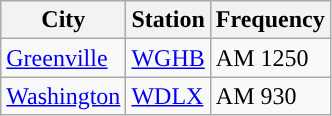<table class="wikitable sortable">
<tr>
<th>City</th>
<th>Station</th>
<th>Frequency</th>
</tr>
<tr>
<td><a href='#'>Greenville</a></td>
<td><a href='#'>WGHB</a></td>
<td>AM 1250</td>
</tr>
<tr>
<td><a href='#'>Washington</a></td>
<td><a href='#'>WDLX</a></td>
<td>AM 930</td>
</tr>
</table>
